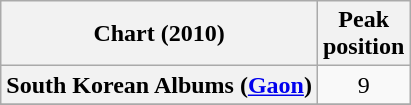<table class="wikitable plainrowheaders" style="text-align:center;">
<tr>
<th>Chart (2010)</th>
<th>Peak<br>position</th>
</tr>
<tr>
<th scope="row">South Korean Albums (<a href='#'>Gaon</a>)</th>
<td>9</td>
</tr>
<tr>
</tr>
</table>
